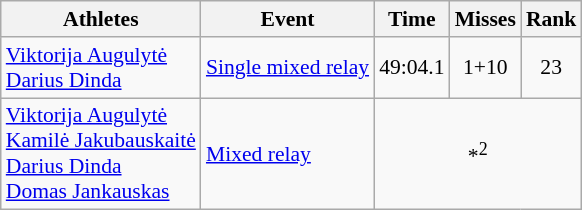<table class="wikitable" style="font-size:90%">
<tr>
<th>Athletes</th>
<th>Event</th>
<th>Time</th>
<th>Misses</th>
<th>Rank</th>
</tr>
<tr align=center>
<td align=left><a href='#'>Viktorija Augulytė</a><br><a href='#'>Darius Dinda</a></td>
<td align=left><a href='#'>Single mixed relay</a></td>
<td>49:04.1</td>
<td>1+10</td>
<td>23</td>
</tr>
<tr align=center>
<td align=left><a href='#'>Viktorija Augulytė</a><br><a href='#'>Kamilė Jakubauskaitė</a><br><a href='#'>Darius Dinda</a><br><a href='#'>Domas Jankauskas</a></td>
<td align=left><a href='#'>Mixed relay</a></td>
<td colspan=3> *<sup>2</sup></td>
</tr>
</table>
